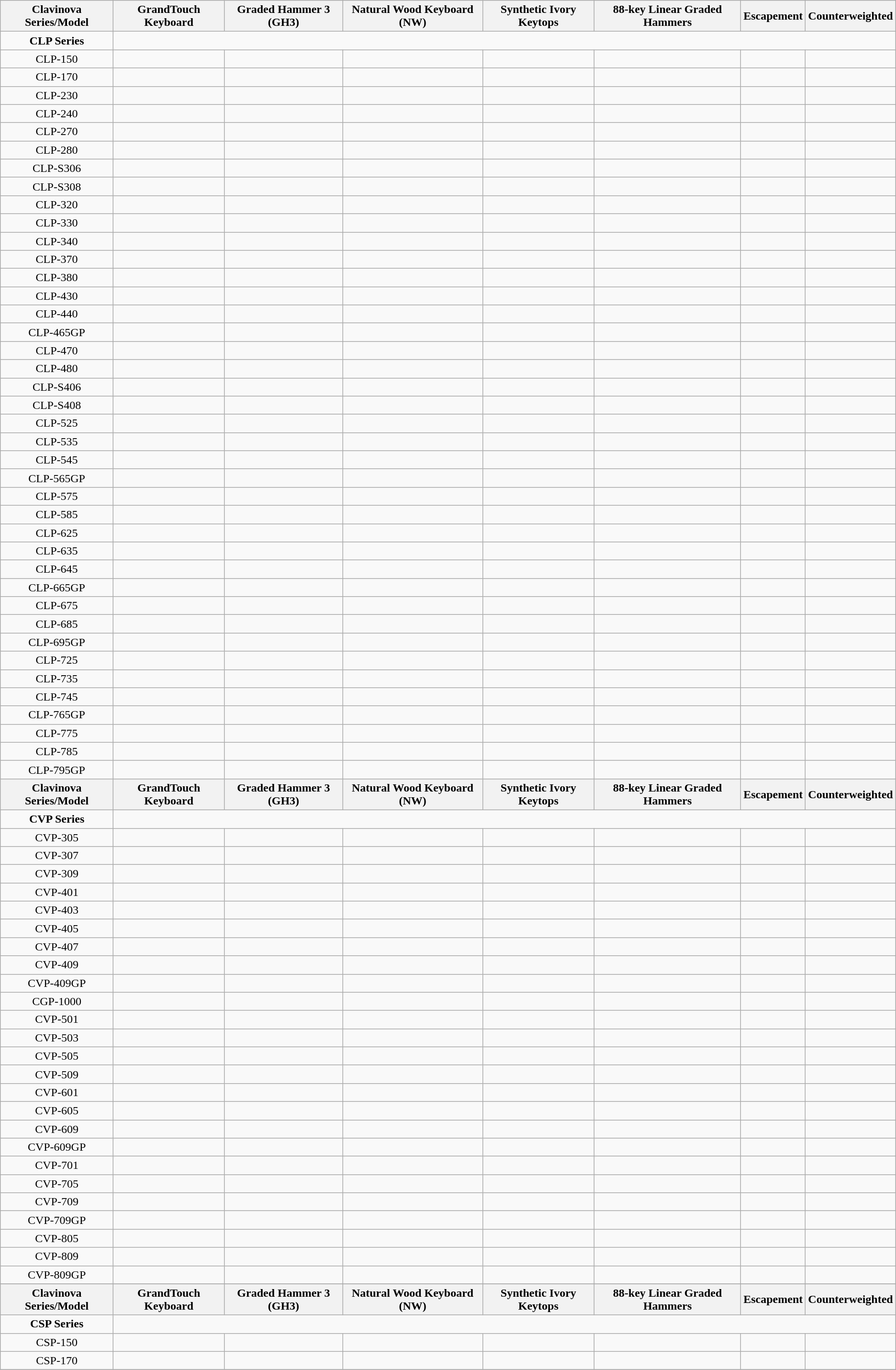<table class="wikitable" style="text-align:center;">
<tr>
<th>Clavinova Series/Model</th>
<th>GrandTouch Keyboard</th>
<th>Graded Hammer 3 (GH3)</th>
<th>Natural Wood Keyboard (NW)</th>
<th>Synthetic Ivory Keytops</th>
<th>88-key Linear Graded Hammers</th>
<th>Escapement</th>
<th>Counterweighted</th>
</tr>
<tr>
<td><strong>CLP Series</strong></td>
</tr>
<tr>
<td>CLP-150</td>
<td></td>
<td></td>
<td></td>
<td></td>
<td></td>
<td></td>
<td></td>
</tr>
<tr>
<td>CLP-170</td>
<td></td>
<td></td>
<td></td>
<td></td>
<td></td>
<td></td>
<td></td>
</tr>
<tr>
<td>CLP-230</td>
<td></td>
<td></td>
<td></td>
<td></td>
<td></td>
<td></td>
<td></td>
</tr>
<tr>
<td>CLP-240</td>
<td></td>
<td></td>
<td></td>
<td></td>
<td></td>
<td></td>
<td></td>
</tr>
<tr>
<td>CLP-270</td>
<td></td>
<td></td>
<td></td>
<td></td>
<td></td>
<td></td>
<td></td>
</tr>
<tr>
<td>CLP-280</td>
<td></td>
<td></td>
<td></td>
<td></td>
<td></td>
<td></td>
<td></td>
</tr>
<tr>
<td>CLP-S306</td>
<td></td>
<td></td>
<td></td>
<td></td>
<td></td>
<td></td>
<td></td>
</tr>
<tr>
<td>CLP-S308</td>
<td></td>
<td></td>
<td></td>
<td></td>
<td></td>
<td></td>
<td></td>
</tr>
<tr>
<td>CLP-320</td>
<td></td>
<td></td>
<td></td>
<td></td>
<td></td>
<td></td>
<td></td>
</tr>
<tr>
<td>CLP-330</td>
<td></td>
<td></td>
<td></td>
<td></td>
<td></td>
<td></td>
<td></td>
</tr>
<tr>
<td>CLP-340</td>
<td></td>
<td></td>
<td></td>
<td></td>
<td></td>
<td></td>
<td></td>
</tr>
<tr>
<td>CLP-370</td>
<td></td>
<td></td>
<td></td>
<td></td>
<td></td>
<td></td>
<td></td>
</tr>
<tr>
<td>CLP-380</td>
<td></td>
<td></td>
<td></td>
<td></td>
<td></td>
<td></td>
<td></td>
</tr>
<tr>
<td>CLP-430</td>
<td></td>
<td></td>
<td></td>
<td></td>
<td></td>
<td></td>
<td></td>
</tr>
<tr>
<td>CLP-440</td>
<td></td>
<td></td>
<td></td>
<td></td>
<td></td>
<td></td>
<td></td>
</tr>
<tr>
<td>CLP-465GP</td>
<td></td>
<td></td>
<td></td>
<td></td>
<td></td>
<td></td>
<td></td>
</tr>
<tr>
<td>CLP-470</td>
<td></td>
<td></td>
<td></td>
<td></td>
<td></td>
<td></td>
<td></td>
</tr>
<tr>
<td>CLP-480</td>
<td></td>
<td></td>
<td></td>
<td></td>
<td></td>
<td></td>
<td></td>
</tr>
<tr>
<td>CLP-S406</td>
<td></td>
<td></td>
<td></td>
<td></td>
<td></td>
<td></td>
<td></td>
</tr>
<tr>
<td>CLP-S408</td>
<td></td>
<td></td>
<td></td>
<td></td>
<td></td>
<td></td>
<td></td>
</tr>
<tr>
<td>CLP-525</td>
<td></td>
<td></td>
<td></td>
<td></td>
<td></td>
<td></td>
<td></td>
</tr>
<tr>
<td>CLP-535</td>
<td></td>
<td></td>
<td></td>
<td></td>
<td></td>
<td></td>
<td></td>
</tr>
<tr>
<td>CLP-545</td>
<td></td>
<td></td>
<td></td>
<td></td>
<td></td>
<td></td>
<td></td>
</tr>
<tr>
<td>CLP-565GP</td>
<td></td>
<td></td>
<td></td>
<td></td>
<td></td>
<td></td>
<td></td>
</tr>
<tr>
<td>CLP-575</td>
<td></td>
<td></td>
<td></td>
<td></td>
<td></td>
<td></td>
<td></td>
</tr>
<tr>
<td>CLP-585</td>
<td></td>
<td></td>
<td></td>
<td></td>
<td></td>
<td></td>
<td></td>
</tr>
<tr>
<td>CLP-625</td>
<td></td>
<td></td>
<td></td>
<td></td>
<td></td>
<td></td>
<td></td>
</tr>
<tr>
<td>CLP-635</td>
<td></td>
<td></td>
<td></td>
<td></td>
<td></td>
<td></td>
<td></td>
</tr>
<tr>
<td>CLP-645</td>
<td></td>
<td></td>
<td></td>
<td></td>
<td></td>
<td></td>
<td></td>
</tr>
<tr>
<td>CLP-665GP</td>
<td></td>
<td></td>
<td></td>
<td></td>
<td></td>
<td></td>
<td></td>
</tr>
<tr>
<td>CLP-675</td>
<td></td>
<td></td>
<td></td>
<td></td>
<td></td>
<td></td>
<td></td>
</tr>
<tr>
<td>CLP-685</td>
<td></td>
<td></td>
<td></td>
<td></td>
<td></td>
<td></td>
<td></td>
</tr>
<tr>
<td>CLP-695GP</td>
<td></td>
<td></td>
<td></td>
<td></td>
<td></td>
<td></td>
<td></td>
</tr>
<tr>
<td>CLP-725</td>
<td></td>
<td></td>
<td></td>
<td></td>
<td></td>
<td></td>
<td></td>
</tr>
<tr>
<td>CLP-735</td>
<td></td>
<td></td>
<td></td>
<td></td>
<td></td>
<td></td>
<td></td>
</tr>
<tr>
<td>CLP-745</td>
<td></td>
<td></td>
<td></td>
<td></td>
<td></td>
<td></td>
<td></td>
</tr>
<tr>
<td>CLP-765GP</td>
<td></td>
<td></td>
<td></td>
<td></td>
<td></td>
<td></td>
<td></td>
</tr>
<tr>
<td>CLP-775 </td>
<td></td>
<td></td>
<td></td>
<td></td>
<td></td>
<td></td>
<td></td>
</tr>
<tr>
<td>CLP-785</td>
<td></td>
<td></td>
<td></td>
<td></td>
<td></td>
<td></td>
<td></td>
</tr>
<tr>
<td>CLP-795GP</td>
<td></td>
<td></td>
<td></td>
<td></td>
<td></td>
<td></td>
<td></td>
</tr>
<tr>
<th>Clavinova Series/Model</th>
<th>GrandTouch Keyboard</th>
<th>Graded Hammer 3 (GH3)</th>
<th>Natural Wood Keyboard (NW)</th>
<th>Synthetic Ivory Keytops</th>
<th>88-key Linear Graded Hammers</th>
<th>Escapement</th>
<th>Counterweighted</th>
</tr>
<tr>
<td><strong>CVP Series</strong></td>
</tr>
<tr>
<td>CVP-305</td>
<td></td>
<td></td>
<td></td>
<td></td>
<td></td>
<td></td>
<td></td>
</tr>
<tr>
<td>CVP-307</td>
<td></td>
<td></td>
<td></td>
<td></td>
<td></td>
<td></td>
<td></td>
</tr>
<tr>
<td>CVP-309</td>
<td></td>
<td></td>
<td></td>
<td></td>
<td></td>
<td></td>
<td></td>
</tr>
<tr>
<td>CVP-401</td>
<td></td>
<td></td>
<td></td>
<td></td>
<td></td>
<td></td>
<td></td>
</tr>
<tr>
<td>CVP-403</td>
<td></td>
<td></td>
<td></td>
<td></td>
<td></td>
<td></td>
<td></td>
</tr>
<tr>
<td>CVP-405</td>
<td></td>
<td></td>
<td></td>
<td></td>
<td></td>
<td></td>
<td></td>
</tr>
<tr>
<td>CVP-407</td>
<td></td>
<td></td>
<td></td>
<td></td>
<td></td>
<td></td>
<td></td>
</tr>
<tr>
<td>CVP-409</td>
<td></td>
<td></td>
<td></td>
<td></td>
<td></td>
<td></td>
<td></td>
</tr>
<tr>
<td>CVP-409GP</td>
<td></td>
<td></td>
<td></td>
<td></td>
<td></td>
<td></td>
<td></td>
</tr>
<tr>
<td>CGP-1000</td>
<td></td>
<td></td>
<td></td>
<td></td>
<td></td>
<td></td>
<td></td>
</tr>
<tr>
<td>CVP-501</td>
<td></td>
<td></td>
<td></td>
<td></td>
<td></td>
<td></td>
<td></td>
</tr>
<tr>
<td>CVP-503</td>
<td></td>
<td></td>
<td></td>
<td></td>
<td></td>
<td></td>
<td></td>
</tr>
<tr>
<td>CVP-505</td>
<td></td>
<td></td>
<td></td>
<td></td>
<td></td>
<td></td>
<td></td>
</tr>
<tr>
<td>CVP-509</td>
<td></td>
<td></td>
<td></td>
<td></td>
<td></td>
<td></td>
<td></td>
</tr>
<tr>
<td>CVP-601</td>
<td></td>
<td></td>
<td></td>
<td></td>
<td></td>
<td></td>
<td></td>
</tr>
<tr>
<td>CVP-605</td>
<td></td>
<td></td>
<td></td>
<td></td>
<td></td>
<td></td>
<td></td>
</tr>
<tr>
<td>CVP-609</td>
<td></td>
<td></td>
<td></td>
<td></td>
<td></td>
<td></td>
<td></td>
</tr>
<tr>
<td>CVP-609GP</td>
<td></td>
<td></td>
<td></td>
<td></td>
<td></td>
<td></td>
<td></td>
</tr>
<tr>
<td>CVP-701</td>
<td></td>
<td></td>
<td></td>
<td></td>
<td></td>
<td></td>
<td></td>
</tr>
<tr>
<td>CVP-705</td>
<td></td>
<td></td>
<td></td>
<td></td>
<td></td>
<td></td>
<td></td>
</tr>
<tr>
<td>CVP-709</td>
<td></td>
<td></td>
<td></td>
<td></td>
<td></td>
<td></td>
<td></td>
</tr>
<tr>
<td>CVP-709GP</td>
<td></td>
<td></td>
<td></td>
<td></td>
<td></td>
<td></td>
<td></td>
</tr>
<tr>
<td>CVP-805</td>
<td></td>
<td></td>
<td></td>
<td></td>
<td></td>
<td></td>
<td></td>
</tr>
<tr>
<td>CVP-809</td>
<td></td>
<td></td>
<td></td>
<td></td>
<td></td>
<td></td>
<td></td>
</tr>
<tr>
<td>CVP-809GP</td>
<td></td>
<td></td>
<td></td>
<td></td>
<td></td>
<td></td>
<td></td>
</tr>
<tr>
</tr>
<tr>
<th>Clavinova Series/Model</th>
<th>GrandTouch Keyboard</th>
<th>Graded Hammer 3 (GH3)</th>
<th>Natural Wood Keyboard (NW)</th>
<th>Synthetic Ivory Keytops</th>
<th>88-key Linear Graded Hammers</th>
<th>Escapement</th>
<th>Counterweighted</th>
</tr>
<tr>
<td><strong>CSP Series</strong></td>
</tr>
<tr>
<td>CSP-150</td>
<td></td>
<td></td>
<td></td>
<td></td>
<td></td>
<td></td>
<td></td>
</tr>
<tr>
<td>CSP-170</td>
<td></td>
<td></td>
<td></td>
<td></td>
<td></td>
<td></td>
<td></td>
</tr>
<tr>
</tr>
</table>
